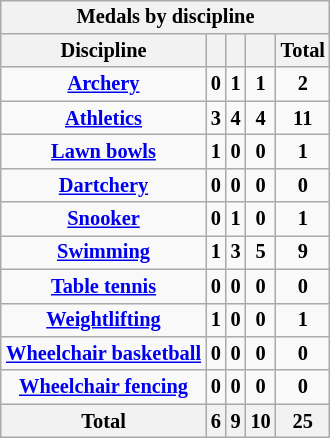<table class="wikitable" style="font-size:85%" align="right">
<tr bgcolor="#efefef">
<th colspan=6>Medals by discipline</th>
</tr>
<tr style="text-align:center;">
<th>Discipline</th>
<th></th>
<th></th>
<th></th>
<th>Total</th>
</tr>
<tr style="text-align:center; font-weight:bold;">
<td><a href='#'>Archery</a></td>
<td>0</td>
<td>1</td>
<td>1</td>
<td>2</td>
</tr>
<tr style="text-align:center; font-weight:bold;">
<td><a href='#'>Athletics</a></td>
<td>3</td>
<td>4</td>
<td>4</td>
<td>11</td>
</tr>
<tr style="text-align:center; font-weight:bold;">
<td><a href='#'>Lawn bowls</a></td>
<td>1</td>
<td>0</td>
<td>0</td>
<td>1</td>
</tr>
<tr style="text-align:center; font-weight:bold;">
<td><a href='#'>Dartchery</a></td>
<td>0</td>
<td>0</td>
<td>0</td>
<td>0</td>
</tr>
<tr style="text-align:center; font-weight:bold;">
<td><a href='#'>Snooker</a></td>
<td>0</td>
<td>1</td>
<td>0</td>
<td>1</td>
</tr>
<tr style="text-align:center; font-weight:bold;">
<td><a href='#'>Swimming</a></td>
<td>1</td>
<td>3</td>
<td>5</td>
<td>9</td>
</tr>
<tr style="text-align:center; font-weight:bold;">
<td><a href='#'>Table tennis</a></td>
<td>0</td>
<td>0</td>
<td>0</td>
<td>0</td>
</tr>
<tr style="text-align:center; font-weight:bold;">
<td><a href='#'>Weightlifting</a></td>
<td>1</td>
<td>0</td>
<td>0</td>
<td>1</td>
</tr>
<tr style="text-align:center; font-weight:bold;">
<td><a href='#'>Wheelchair basketball</a></td>
<td>0</td>
<td>0</td>
<td>0</td>
<td>0</td>
</tr>
<tr style="text-align:center; font-weight:bold;">
<td><a href='#'>Wheelchair fencing</a></td>
<td>0</td>
<td>0</td>
<td>0</td>
<td>0</td>
</tr>
<tr style="text-align:center;">
<th>Total</th>
<th>6</th>
<th>9</th>
<th>10</th>
<th>25</th>
</tr>
</table>
